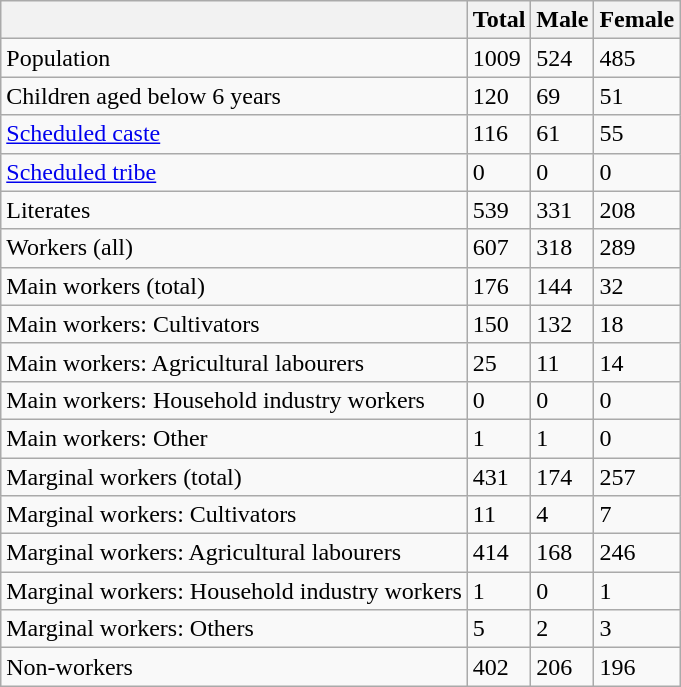<table class="wikitable sortable">
<tr>
<th></th>
<th>Total</th>
<th>Male</th>
<th>Female</th>
</tr>
<tr>
<td>Population</td>
<td>1009</td>
<td>524</td>
<td>485</td>
</tr>
<tr>
<td>Children aged below 6 years</td>
<td>120</td>
<td>69</td>
<td>51</td>
</tr>
<tr>
<td><a href='#'>Scheduled caste</a></td>
<td>116</td>
<td>61</td>
<td>55</td>
</tr>
<tr>
<td><a href='#'>Scheduled tribe</a></td>
<td>0</td>
<td>0</td>
<td>0</td>
</tr>
<tr>
<td>Literates</td>
<td>539</td>
<td>331</td>
<td>208</td>
</tr>
<tr>
<td>Workers (all)</td>
<td>607</td>
<td>318</td>
<td>289</td>
</tr>
<tr>
<td>Main workers (total)</td>
<td>176</td>
<td>144</td>
<td>32</td>
</tr>
<tr>
<td>Main workers: Cultivators</td>
<td>150</td>
<td>132</td>
<td>18</td>
</tr>
<tr>
<td>Main workers: Agricultural labourers</td>
<td>25</td>
<td>11</td>
<td>14</td>
</tr>
<tr>
<td>Main workers: Household industry workers</td>
<td>0</td>
<td>0</td>
<td>0</td>
</tr>
<tr>
<td>Main workers: Other</td>
<td>1</td>
<td>1</td>
<td>0</td>
</tr>
<tr>
<td>Marginal workers (total)</td>
<td>431</td>
<td>174</td>
<td>257</td>
</tr>
<tr>
<td>Marginal workers: Cultivators</td>
<td>11</td>
<td>4</td>
<td>7</td>
</tr>
<tr>
<td>Marginal workers: Agricultural labourers</td>
<td>414</td>
<td>168</td>
<td>246</td>
</tr>
<tr>
<td>Marginal workers: Household industry workers</td>
<td>1</td>
<td>0</td>
<td>1</td>
</tr>
<tr>
<td>Marginal workers: Others</td>
<td>5</td>
<td>2</td>
<td>3</td>
</tr>
<tr>
<td>Non-workers</td>
<td>402</td>
<td>206</td>
<td>196</td>
</tr>
</table>
